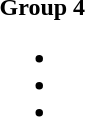<table style="float:left; margin-right:1em">
<tr>
<td><strong>Group 4</strong><br><ul><li></li><li></li><li></li></ul></td>
</tr>
</table>
